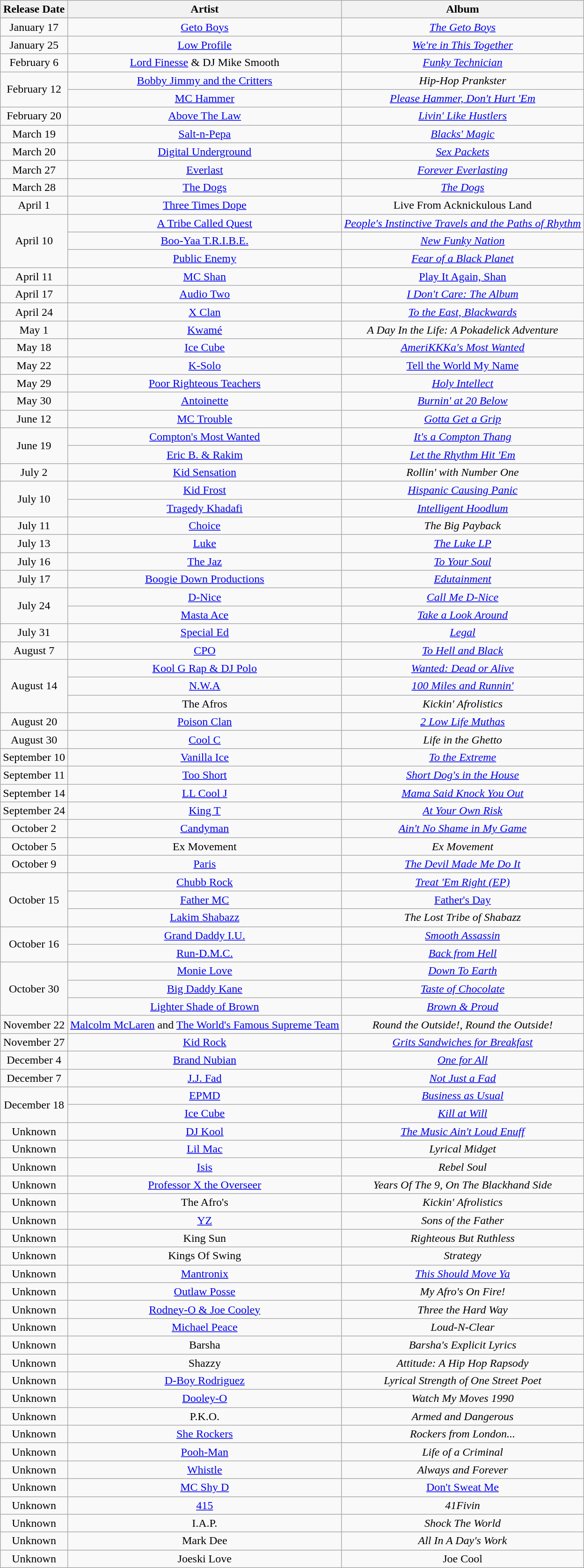<table class="wikitable" style="text-align:center;">
<tr>
<th scope="col">Release Date</th>
<th scope="col">Artist</th>
<th scope="col">Album</th>
</tr>
<tr>
<td>January 17</td>
<td><a href='#'>Geto Boys</a></td>
<td><em><a href='#'>The Geto Boys</a></em></td>
</tr>
<tr>
<td>January 25</td>
<td><a href='#'>Low Profile</a></td>
<td><em><a href='#'>We're in This Together</a></em></td>
</tr>
<tr>
<td>February 6</td>
<td><a href='#'>Lord Finesse</a> & DJ Mike Smooth</td>
<td><em><a href='#'>Funky Technician</a></em></td>
</tr>
<tr>
<td rowspan="2">February 12</td>
<td><a href='#'>Bobby Jimmy and the Critters</a></td>
<td><em>Hip-Hop Prankster</em></td>
</tr>
<tr>
<td><a href='#'>MC Hammer</a></td>
<td><em><a href='#'>Please Hammer, Don't Hurt 'Em</a></em></td>
</tr>
<tr>
<td>February 20</td>
<td><a href='#'>Above The Law</a></td>
<td><em><a href='#'>Livin' Like Hustlers</a></em></td>
</tr>
<tr>
<td>March 19</td>
<td><a href='#'>Salt-n-Pepa</a></td>
<td><em><a href='#'>Blacks' Magic</a></em></td>
</tr>
<tr>
<td>March 20</td>
<td><a href='#'>Digital Underground</a></td>
<td><em><a href='#'>Sex Packets</a></em></td>
</tr>
<tr>
<td>March 27</td>
<td><a href='#'>Everlast</a></td>
<td><em><a href='#'>Forever Everlasting</a></em></td>
</tr>
<tr>
<td>March 28</td>
<td><a href='#'>The Dogs</a></td>
<td><em><a href='#'>The Dogs</a></em></td>
</tr>
<tr>
<td>April 1</td>
<td><a href='#'>Three Times Dope</a></td>
<td>Live From Acknickulous Land</td>
</tr>
<tr>
<td rowspan="3">April 10</td>
<td><a href='#'>A Tribe Called Quest</a></td>
<td><em><a href='#'>People's Instinctive Travels and the Paths of Rhythm</a></em></td>
</tr>
<tr>
<td><a href='#'>Boo-Yaa T.R.I.B.E.</a></td>
<td><em><a href='#'>New Funky Nation</a></em></td>
</tr>
<tr>
<td><a href='#'>Public Enemy</a></td>
<td><em><a href='#'>Fear of a Black Planet</a></em></td>
</tr>
<tr>
<td>April 11</td>
<td><a href='#'>MC Shan</a></td>
<td><a href='#'>Play It Again, Shan</a></td>
</tr>
<tr>
<td>April 17</td>
<td><a href='#'>Audio Two</a></td>
<td><em><a href='#'>I Don't Care: The Album</a></em></td>
</tr>
<tr>
<td>April 24</td>
<td><a href='#'>X Clan</a></td>
<td><em><a href='#'>To the East, Blackwards</a></em></td>
</tr>
<tr>
<td>May 1</td>
<td><a href='#'>Kwamé</a></td>
<td><em>A Day In the Life: A Pokadelick Adventure</em></td>
</tr>
<tr>
<td>May 18</td>
<td><a href='#'>Ice Cube</a></td>
<td><em><a href='#'>AmeriKKKa's Most Wanted</a></em></td>
</tr>
<tr>
<td>May 22</td>
<td><a href='#'>K-Solo</a></td>
<td><a href='#'>Tell the World My Name</a></td>
</tr>
<tr>
<td>May 29</td>
<td><a href='#'>Poor Righteous Teachers</a></td>
<td><em><a href='#'>Holy Intellect</a></em></td>
</tr>
<tr>
<td>May 30</td>
<td><a href='#'>Antoinette</a></td>
<td><em><a href='#'>Burnin' at 20 Below</a></em></td>
</tr>
<tr>
<td>June 12</td>
<td><a href='#'>MC Trouble</a></td>
<td><em><a href='#'>Gotta Get a Grip</a></em></td>
</tr>
<tr>
<td rowspan="2">June 19</td>
<td><a href='#'>Compton's Most Wanted</a></td>
<td><em><a href='#'>It's a Compton Thang</a></em></td>
</tr>
<tr>
<td><a href='#'>Eric B. & Rakim</a></td>
<td><em><a href='#'>Let the Rhythm Hit 'Em</a></em></td>
</tr>
<tr>
<td>July 2</td>
<td><a href='#'>Kid Sensation</a></td>
<td><em>Rollin' with Number One</em></td>
</tr>
<tr>
<td rowspan="2">July 10</td>
<td><a href='#'>Kid Frost</a></td>
<td><em><a href='#'>Hispanic Causing Panic</a></em></td>
</tr>
<tr>
<td><a href='#'>Tragedy Khadafi</a></td>
<td><em><a href='#'>Intelligent Hoodlum</a></em></td>
</tr>
<tr>
<td>July 11</td>
<td><a href='#'>Choice</a></td>
<td><em>The Big Payback</em></td>
</tr>
<tr>
<td>July 13</td>
<td><a href='#'>Luke</a></td>
<td><em><a href='#'>The Luke LP</a></em></td>
</tr>
<tr>
<td>July 16</td>
<td><a href='#'>The Jaz</a></td>
<td><em><a href='#'>To Your Soul</a></em></td>
</tr>
<tr>
<td>July 17</td>
<td><a href='#'>Boogie Down Productions</a></td>
<td><em><a href='#'>Edutainment</a></em></td>
</tr>
<tr>
<td rowspan="2">July 24</td>
<td><a href='#'>D-Nice</a></td>
<td><em><a href='#'>Call Me D-Nice</a></em></td>
</tr>
<tr>
<td><a href='#'>Masta Ace</a></td>
<td><em><a href='#'>Take a Look Around</a></em></td>
</tr>
<tr>
<td>July 31</td>
<td><a href='#'>Special Ed</a></td>
<td><em><a href='#'>Legal</a></em></td>
</tr>
<tr>
<td>August 7</td>
<td><a href='#'>CPO</a></td>
<td><em><a href='#'>To Hell and Black</a></em></td>
</tr>
<tr>
<td rowspan="3">August 14</td>
<td><a href='#'>Kool G Rap & DJ Polo</a></td>
<td><em><a href='#'>Wanted: Dead or Alive</a></em></td>
</tr>
<tr>
<td><a href='#'>N.W.A</a></td>
<td><em><a href='#'>100 Miles and Runnin'</a></em></td>
</tr>
<tr>
<td>The Afros</td>
<td><em>Kickin' Afrolistics</em></td>
</tr>
<tr>
<td>August 20</td>
<td><a href='#'>Poison Clan</a></td>
<td><em><a href='#'>2 Low Life Muthas</a></em></td>
</tr>
<tr>
<td>August 30</td>
<td><a href='#'>Cool C</a></td>
<td><em>Life in the Ghetto</em></td>
</tr>
<tr>
<td>September 10</td>
<td><a href='#'>Vanilla Ice</a></td>
<td><em><a href='#'>To the Extreme</a></em></td>
</tr>
<tr>
<td>September 11</td>
<td><a href='#'>Too Short</a></td>
<td><em><a href='#'>Short Dog's in the House</a></em></td>
</tr>
<tr>
<td>September 14</td>
<td><a href='#'>LL Cool J</a></td>
<td><em><a href='#'>Mama Said Knock You Out</a></em></td>
</tr>
<tr>
<td>September 24</td>
<td><a href='#'>King T</a></td>
<td><em><a href='#'>At Your Own Risk</a></em></td>
</tr>
<tr>
<td>October 2</td>
<td><a href='#'>Candyman</a></td>
<td><em><a href='#'>Ain't No Shame in My Game</a></em></td>
</tr>
<tr>
<td>October 5</td>
<td>Ex Movement</td>
<td><em>Ex Movement</em></td>
</tr>
<tr>
<td>October 9</td>
<td><a href='#'>Paris</a></td>
<td><em><a href='#'>The Devil Made Me Do It</a></em></td>
</tr>
<tr>
<td rowspan="3">October 15</td>
<td><a href='#'>Chubb Rock</a></td>
<td><em><a href='#'>Treat 'Em Right (EP)</a></em></td>
</tr>
<tr>
<td><a href='#'>Father MC</a></td>
<td><a href='#'>Father's Day</a></td>
</tr>
<tr>
<td><a href='#'>Lakim Shabazz</a></td>
<td><em>The Lost Tribe of Shabazz</em></td>
</tr>
<tr>
<td rowspan="2">October 16</td>
<td><a href='#'>Grand Daddy I.U.</a></td>
<td><em><a href='#'>Smooth Assassin</a></em></td>
</tr>
<tr>
<td><a href='#'>Run-D.M.C.</a></td>
<td><em><a href='#'>Back from Hell</a></em></td>
</tr>
<tr>
<td rowspan="3">October 30</td>
<td><a href='#'>Monie Love</a></td>
<td><em><a href='#'>Down To Earth</a></em></td>
</tr>
<tr>
<td><a href='#'>Big Daddy Kane</a></td>
<td><em><a href='#'>Taste of Chocolate</a></em></td>
</tr>
<tr>
<td><a href='#'>Lighter Shade of Brown</a></td>
<td><em><a href='#'>Brown & Proud</a></em></td>
</tr>
<tr>
<td>November 22</td>
<td><a href='#'>Malcolm McLaren</a> and <a href='#'>The World's Famous Supreme Team</a></td>
<td><em>Round the Outside!, Round the Outside!</em></td>
</tr>
<tr>
<td>November 27</td>
<td><a href='#'>Kid Rock</a></td>
<td><em><a href='#'>Grits Sandwiches for Breakfast</a></em></td>
</tr>
<tr>
<td>December 4</td>
<td><a href='#'>Brand Nubian</a></td>
<td><em><a href='#'>One for All</a></em></td>
</tr>
<tr>
<td>December 7</td>
<td><a href='#'>J.J. Fad</a></td>
<td><em><a href='#'>Not Just a Fad</a></em></td>
</tr>
<tr>
<td rowspan="2">December 18</td>
<td><a href='#'>EPMD</a></td>
<td><em><a href='#'>Business as Usual</a></em></td>
</tr>
<tr>
<td><a href='#'>Ice Cube</a></td>
<td><em><a href='#'>Kill at Will</a></em></td>
</tr>
<tr>
<td>Unknown</td>
<td><a href='#'>DJ Kool</a></td>
<td><em><a href='#'>The Music Ain't Loud Enuff</a></em></td>
</tr>
<tr>
<td>Unknown</td>
<td><a href='#'>Lil Mac</a></td>
<td><em>Lyrical Midget</em></td>
</tr>
<tr>
<td>Unknown</td>
<td><a href='#'>Isis</a></td>
<td><em>Rebel Soul</em></td>
</tr>
<tr>
<td>Unknown</td>
<td><a href='#'>Professor X the Overseer</a></td>
<td><em>Years Of The 9, On The Blackhand Side</em></td>
</tr>
<tr>
<td>Unknown</td>
<td>The Afro's</td>
<td><em>Kickin' Afrolistics</em></td>
</tr>
<tr>
<td>Unknown</td>
<td><a href='#'>YZ</a></td>
<td><em>Sons of the Father</em></td>
</tr>
<tr>
<td>Unknown</td>
<td>King Sun</td>
<td><em>Righteous But Ruthless</em></td>
</tr>
<tr>
<td>Unknown</td>
<td>Kings Of Swing</td>
<td><em>Strategy</em></td>
</tr>
<tr>
<td>Unknown</td>
<td><a href='#'>Mantronix</a></td>
<td><em><a href='#'>This Should Move Ya</a></em></td>
</tr>
<tr>
<td>Unknown</td>
<td><a href='#'>Outlaw Posse</a></td>
<td><em>My Afro's On Fire!</em></td>
</tr>
<tr>
<td>Unknown</td>
<td><a href='#'>Rodney-O & Joe Cooley</a></td>
<td><em>Three the Hard Way</em></td>
</tr>
<tr>
<td>Unknown</td>
<td><a href='#'>Michael Peace</a></td>
<td><em>Loud-N-Clear</em></td>
</tr>
<tr>
<td>Unknown</td>
<td>Barsha</td>
<td><em>Barsha's Explicit Lyrics</em></td>
</tr>
<tr>
<td>Unknown</td>
<td>Shazzy</td>
<td><em>Attitude: A Hip Hop Rapsody</em></td>
</tr>
<tr>
<td>Unknown</td>
<td><a href='#'>D-Boy Rodriguez</a></td>
<td><em>Lyrical Strength of One Street Poet</em></td>
</tr>
<tr>
<td>Unknown</td>
<td><a href='#'>Dooley-O</a></td>
<td><em>Watch My Moves 1990</em></td>
</tr>
<tr>
<td>Unknown</td>
<td>P.K.O.</td>
<td><em>Armed and Dangerous</em></td>
</tr>
<tr>
<td>Unknown</td>
<td><a href='#'>She Rockers</a></td>
<td><em>Rockers from London...</em></td>
</tr>
<tr>
<td>Unknown</td>
<td><a href='#'>Pooh-Man</a></td>
<td><em>Life of a Criminal</em></td>
</tr>
<tr>
<td>Unknown</td>
<td><a href='#'>Whistle</a></td>
<td><em>Always and Forever</em></td>
</tr>
<tr>
<td>Unknown</td>
<td><a href='#'>MC Shy D</a></td>
<td><a href='#'>Don't Sweat Me</a></td>
</tr>
<tr>
<td>Unknown</td>
<td><a href='#'>415</a></td>
<td><em>41Fivin</em></td>
</tr>
<tr>
<td>Unknown</td>
<td>I.A.P.</td>
<td><em>Shock The World</em></td>
</tr>
<tr>
<td>Unknown</td>
<td>Mark Dee</td>
<td><em>All In A Day's Work</em></td>
</tr>
<tr>
<td>Unknown</td>
<td>Joeski Love</td>
<td>Joe Cool</td>
</tr>
</table>
